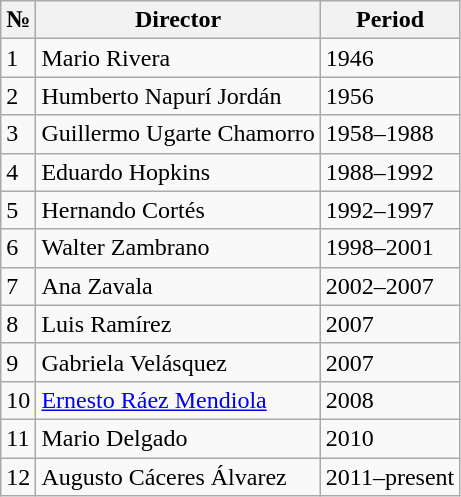<table class="wikitable sortable">
<tr>
<th>№</th>
<th>Director</th>
<th>Period</th>
</tr>
<tr>
<td>1</td>
<td>Mario Rivera</td>
<td>1946</td>
</tr>
<tr>
<td>2</td>
<td>Humberto Napurí Jordán</td>
<td>1956</td>
</tr>
<tr>
<td>3</td>
<td>Guillermo Ugarte Chamorro</td>
<td>1958–1988</td>
</tr>
<tr>
<td>4</td>
<td>Eduardo Hopkins</td>
<td>1988–1992</td>
</tr>
<tr>
<td>5</td>
<td>Hernando Cortés</td>
<td>1992–1997</td>
</tr>
<tr>
<td>6</td>
<td>Walter Zambrano</td>
<td>1998–2001</td>
</tr>
<tr>
<td>7</td>
<td>Ana Zavala</td>
<td>2002–2007</td>
</tr>
<tr>
<td>8</td>
<td>Luis Ramírez</td>
<td>2007</td>
</tr>
<tr>
<td>9</td>
<td>Gabriela Velásquez</td>
<td>2007</td>
</tr>
<tr>
<td>10</td>
<td><a href='#'>Ernesto Ráez Mendiola</a></td>
<td>2008</td>
</tr>
<tr>
<td>11</td>
<td>Mario Delgado</td>
<td>2010</td>
</tr>
<tr>
<td>12</td>
<td>Augusto Cáceres Álvarez</td>
<td>2011–present</td>
</tr>
</table>
